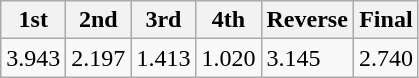<table class="wikitable">
<tr>
<th>1st</th>
<th>2nd</th>
<th>3rd</th>
<th>4th</th>
<th>Reverse</th>
<th>Final</th>
</tr>
<tr>
<td>3.943</td>
<td>2.197</td>
<td>1.413</td>
<td>1.020</td>
<td>3.145</td>
<td>2.740</td>
</tr>
</table>
